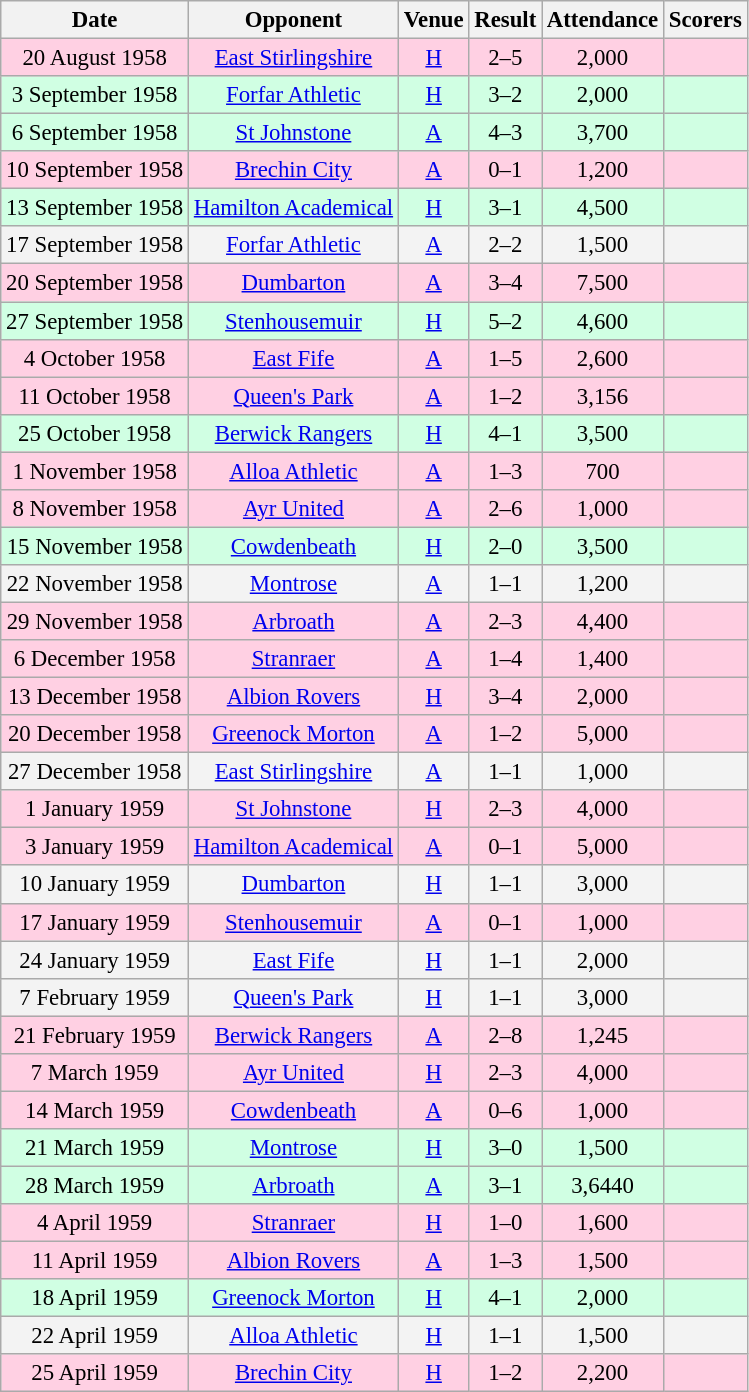<table class="wikitable sortable" style="font-size:95%; text-align:center">
<tr>
<th>Date</th>
<th>Opponent</th>
<th>Venue</th>
<th>Result</th>
<th>Attendance</th>
<th>Scorers</th>
</tr>
<tr bgcolor = "#ffd0e3">
<td>20 August 1958</td>
<td><a href='#'>East Stirlingshire</a></td>
<td><a href='#'>H</a></td>
<td>2–5</td>
<td>2,000</td>
<td></td>
</tr>
<tr bgcolor = "#d0ffe3">
<td>3 September 1958</td>
<td><a href='#'>Forfar Athletic</a></td>
<td><a href='#'>H</a></td>
<td>3–2</td>
<td>2,000</td>
<td></td>
</tr>
<tr bgcolor = "#d0ffe3">
<td>6 September 1958</td>
<td><a href='#'>St Johnstone</a></td>
<td><a href='#'>A</a></td>
<td>4–3</td>
<td>3,700</td>
<td></td>
</tr>
<tr bgcolor = "#ffd0e3">
<td>10 September 1958</td>
<td><a href='#'>Brechin City</a></td>
<td><a href='#'>A</a></td>
<td>0–1</td>
<td>1,200</td>
<td></td>
</tr>
<tr bgcolor = "#d0ffe3">
<td>13 September 1958</td>
<td><a href='#'>Hamilton Academical</a></td>
<td><a href='#'>H</a></td>
<td>3–1</td>
<td>4,500</td>
<td></td>
</tr>
<tr bgcolor = "#f3f3f3">
<td>17 September 1958</td>
<td><a href='#'>Forfar Athletic</a></td>
<td><a href='#'>A</a></td>
<td>2–2</td>
<td>1,500</td>
<td></td>
</tr>
<tr bgcolor = "#ffd0e3">
<td>20 September 1958</td>
<td><a href='#'>Dumbarton</a></td>
<td><a href='#'>A</a></td>
<td>3–4</td>
<td>7,500</td>
<td></td>
</tr>
<tr bgcolor = "#d0ffe3">
<td>27 September 1958</td>
<td><a href='#'>Stenhousemuir</a></td>
<td><a href='#'>H</a></td>
<td>5–2</td>
<td>4,600</td>
<td></td>
</tr>
<tr bgcolor = "#ffd0e3">
<td>4 October 1958</td>
<td><a href='#'>East Fife</a></td>
<td><a href='#'>A</a></td>
<td>1–5</td>
<td>2,600</td>
<td></td>
</tr>
<tr bgcolor = "#ffd0e3">
<td>11 October 1958</td>
<td><a href='#'>Queen's Park</a></td>
<td><a href='#'>A</a></td>
<td>1–2</td>
<td>3,156</td>
<td></td>
</tr>
<tr bgcolor = "#d0ffe3">
<td>25 October 1958</td>
<td><a href='#'>Berwick Rangers</a></td>
<td><a href='#'>H</a></td>
<td>4–1</td>
<td>3,500</td>
<td></td>
</tr>
<tr bgcolor = "#ffd0e3">
<td>1 November 1958</td>
<td><a href='#'>Alloa Athletic</a></td>
<td><a href='#'>A</a></td>
<td>1–3</td>
<td>700</td>
<td></td>
</tr>
<tr bgcolor = "#ffd0e3">
<td>8 November 1958</td>
<td><a href='#'>Ayr United</a></td>
<td><a href='#'>A</a></td>
<td>2–6</td>
<td>1,000</td>
<td></td>
</tr>
<tr bgcolor = "#d0ffe3">
<td>15 November 1958</td>
<td><a href='#'>Cowdenbeath</a></td>
<td><a href='#'>H</a></td>
<td>2–0</td>
<td>3,500</td>
<td></td>
</tr>
<tr bgcolor = "#f3f3f3">
<td>22 November 1958</td>
<td><a href='#'>Montrose</a></td>
<td><a href='#'>A</a></td>
<td>1–1</td>
<td>1,200</td>
<td></td>
</tr>
<tr bgcolor = "#ffd0e3">
<td>29 November 1958</td>
<td><a href='#'>Arbroath</a></td>
<td><a href='#'>A</a></td>
<td>2–3</td>
<td>4,400</td>
<td></td>
</tr>
<tr bgcolor = "#ffd0e3">
<td>6 December 1958</td>
<td><a href='#'>Stranraer</a></td>
<td><a href='#'>A</a></td>
<td>1–4</td>
<td>1,400</td>
<td></td>
</tr>
<tr bgcolor = "#ffd0e3">
<td>13 December 1958</td>
<td><a href='#'>Albion Rovers</a></td>
<td><a href='#'>H</a></td>
<td>3–4</td>
<td>2,000</td>
<td></td>
</tr>
<tr bgcolor = "#ffd0e3">
<td>20 December 1958</td>
<td><a href='#'>Greenock Morton</a></td>
<td><a href='#'>A</a></td>
<td>1–2</td>
<td>5,000</td>
<td></td>
</tr>
<tr bgcolor = "#f3f3f3">
<td>27 December 1958</td>
<td><a href='#'>East Stirlingshire</a></td>
<td><a href='#'>A</a></td>
<td>1–1</td>
<td>1,000</td>
<td></td>
</tr>
<tr bgcolor = "#ffd0e3">
<td>1 January 1959</td>
<td><a href='#'>St Johnstone</a></td>
<td><a href='#'>H</a></td>
<td>2–3</td>
<td>4,000</td>
<td></td>
</tr>
<tr bgcolor = "#ffd0e3">
<td>3 January 1959</td>
<td><a href='#'>Hamilton Academical</a></td>
<td><a href='#'>A</a></td>
<td>0–1</td>
<td>5,000</td>
<td></td>
</tr>
<tr bgcolor = "#f3f3f3">
<td>10 January 1959</td>
<td><a href='#'>Dumbarton</a></td>
<td><a href='#'>H</a></td>
<td>1–1</td>
<td>3,000</td>
<td></td>
</tr>
<tr bgcolor = "#ffd0e3">
<td>17 January 1959</td>
<td><a href='#'>Stenhousemuir</a></td>
<td><a href='#'>A</a></td>
<td>0–1</td>
<td>1,000</td>
<td></td>
</tr>
<tr bgcolor = "#f3f3f3">
<td>24 January 1959</td>
<td><a href='#'>East Fife</a></td>
<td><a href='#'>H</a></td>
<td>1–1</td>
<td>2,000</td>
<td></td>
</tr>
<tr bgcolor = "#f3f3f3">
<td>7 February 1959</td>
<td><a href='#'>Queen's Park</a></td>
<td><a href='#'>H</a></td>
<td>1–1</td>
<td>3,000</td>
<td></td>
</tr>
<tr bgcolor = "#ffd0e3">
<td>21 February 1959</td>
<td><a href='#'>Berwick Rangers</a></td>
<td><a href='#'>A</a></td>
<td>2–8</td>
<td>1,245</td>
<td></td>
</tr>
<tr bgcolor = "#ffd0e3">
<td>7 March 1959</td>
<td><a href='#'>Ayr United</a></td>
<td><a href='#'>H</a></td>
<td>2–3</td>
<td>4,000</td>
<td></td>
</tr>
<tr bgcolor = "#ffd0e3">
<td>14 March 1959</td>
<td><a href='#'>Cowdenbeath</a></td>
<td><a href='#'>A</a></td>
<td>0–6</td>
<td>1,000</td>
<td></td>
</tr>
<tr bgcolor = "#d0ffe3">
<td>21 March 1959</td>
<td><a href='#'>Montrose</a></td>
<td><a href='#'>H</a></td>
<td>3–0</td>
<td>1,500</td>
<td></td>
</tr>
<tr bgcolor = "#d0ffe3">
<td>28 March 1959</td>
<td><a href='#'>Arbroath</a></td>
<td><a href='#'>A</a></td>
<td>3–1</td>
<td>3,6440</td>
<td></td>
</tr>
<tr bgcolor = "#ffd0e3">
<td>4 April 1959</td>
<td><a href='#'>Stranraer</a></td>
<td><a href='#'>H</a></td>
<td>1–0</td>
<td>1,600</td>
<td></td>
</tr>
<tr bgcolor = "#ffd0e3">
<td>11 April 1959</td>
<td><a href='#'>Albion Rovers</a></td>
<td><a href='#'>A</a></td>
<td>1–3</td>
<td>1,500</td>
<td></td>
</tr>
<tr bgcolor = "#d0ffe3">
<td>18 April 1959</td>
<td><a href='#'>Greenock Morton</a></td>
<td><a href='#'>H</a></td>
<td>4–1</td>
<td>2,000</td>
<td></td>
</tr>
<tr bgcolor = "#f3f3f3">
<td>22 April 1959</td>
<td><a href='#'>Alloa Athletic</a></td>
<td><a href='#'>H</a></td>
<td>1–1</td>
<td>1,500</td>
<td></td>
</tr>
<tr bgcolor = "#ffd0e3">
<td>25 April 1959</td>
<td><a href='#'>Brechin City</a></td>
<td><a href='#'>H</a></td>
<td>1–2</td>
<td>2,200</td>
<td></td>
</tr>
</table>
